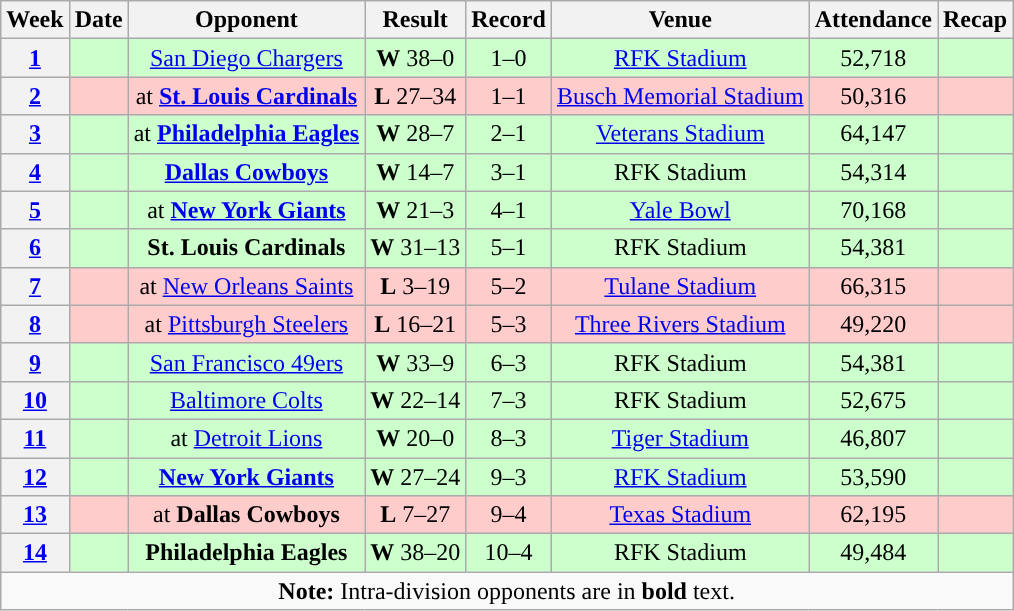<table class="wikitable" style="text-align:center">
<tr>
<th>Week</th>
<th>Date</th>
<th>Opponent</th>
<th>Result</th>
<th>Record</th>
<th>Venue</th>
<th>Attendance</th>
<th>Recap</th>
</tr>
<tr style="background:#cfc">
<th><a href='#'>1</a></th>
<td></td>
<td><a href='#'>San Diego Chargers</a></td>
<td><strong>W</strong> 38–0</td>
<td>1–0</td>
<td><a href='#'>RFK Stadium</a></td>
<td>52,718</td>
<td></td>
</tr>
<tr style="background:#fcc">
<th><a href='#'>2</a></th>
<td></td>
<td>at <strong><a href='#'>St. Louis Cardinals</a></strong></td>
<td><strong>L</strong> 27–34</td>
<td>1–1</td>
<td><a href='#'>Busch Memorial Stadium</a></td>
<td>50,316</td>
<td></td>
</tr>
<tr style="background:#cfc">
<th><a href='#'>3</a></th>
<td></td>
<td>at <strong><a href='#'>Philadelphia Eagles</a></strong></td>
<td><strong>W</strong> 28–7</td>
<td>2–1</td>
<td><a href='#'>Veterans Stadium</a></td>
<td>64,147</td>
<td></td>
</tr>
<tr style="background:#cfc">
<th><a href='#'>4</a></th>
<td></td>
<td><strong><a href='#'>Dallas Cowboys</a></strong></td>
<td><strong>W</strong> 14–7</td>
<td>3–1</td>
<td>RFK Stadium</td>
<td>54,314</td>
<td></td>
</tr>
<tr style="background:#cfc">
<th><a href='#'>5</a></th>
<td></td>
<td>at <strong><a href='#'>New York Giants</a></strong></td>
<td><strong>W</strong> 21–3</td>
<td>4–1</td>
<td><a href='#'>Yale Bowl</a></td>
<td>70,168</td>
<td></td>
</tr>
<tr style="background:#cfc">
<th><a href='#'>6</a></th>
<td></td>
<td><strong>St. Louis Cardinals</strong></td>
<td><strong>W</strong> 31–13</td>
<td>5–1</td>
<td>RFK Stadium</td>
<td>54,381</td>
<td></td>
</tr>
<tr style="background:#fcc">
<th><a href='#'>7</a></th>
<td></td>
<td>at <a href='#'>New Orleans Saints</a></td>
<td><strong>L</strong> 3–19</td>
<td>5–2</td>
<td><a href='#'>Tulane Stadium</a></td>
<td>66,315</td>
<td></td>
</tr>
<tr style="background:#fcc">
<th><a href='#'>8</a></th>
<td></td>
<td>at <a href='#'>Pittsburgh Steelers</a></td>
<td><strong>L</strong> 16–21</td>
<td>5–3</td>
<td><a href='#'>Three Rivers Stadium</a></td>
<td>49,220</td>
<td></td>
</tr>
<tr style="background:#cfc">
<th><a href='#'>9</a></th>
<td></td>
<td><a href='#'>San Francisco 49ers</a></td>
<td><strong>W</strong> 33–9</td>
<td>6–3</td>
<td>RFK Stadium</td>
<td>54,381</td>
<td></td>
</tr>
<tr style="background:#cfc">
<th><a href='#'>10</a></th>
<td></td>
<td><a href='#'>Baltimore Colts</a></td>
<td><strong>W</strong> 22–14</td>
<td>7–3</td>
<td>RFK Stadium</td>
<td>52,675</td>
<td></td>
</tr>
<tr style="background:#cfc">
<th><a href='#'>11</a></th>
<td></td>
<td>at <a href='#'>Detroit Lions</a></td>
<td><strong>W</strong> 20–0</td>
<td>8–3</td>
<td><a href='#'>Tiger Stadium</a></td>
<td>46,807</td>
<td></td>
</tr>
<tr style="background:#cfc">
<th><a href='#'>12</a></th>
<td></td>
<td><strong><a href='#'>New York Giants</a></strong></td>
<td><strong>W</strong> 27–24</td>
<td>9–3</td>
<td><a href='#'>RFK Stadium</a></td>
<td>53,590</td>
<td></td>
</tr>
<tr style="background:#fcc">
<th><a href='#'>13</a></th>
<td></td>
<td>at <strong>Dallas Cowboys</strong></td>
<td><strong>L</strong> 7–27</td>
<td>9–4</td>
<td><a href='#'>Texas Stadium</a></td>
<td>62,195</td>
<td></td>
</tr>
<tr style="background:#cfc">
<th><a href='#'>14</a></th>
<td></td>
<td><strong>Philadelphia Eagles</strong></td>
<td><strong>W</strong> 38–20</td>
<td>10–4</td>
<td>RFK Stadium</td>
<td>49,484</td>
<td></td>
</tr>
<tr>
<td colspan="10"><strong>Note:</strong> Intra-division opponents are in <strong>bold</strong> text.</td>
</tr>
</table>
